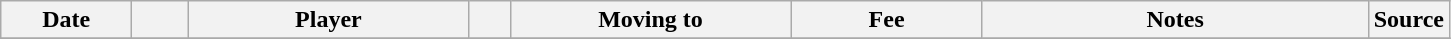<table class="wikitable sortable">
<tr>
<th style="width:80px;">Date</th>
<th style="width:30px;"></th>
<th style="width:180px;">Player</th>
<th style="width:20px;"></th>
<th style="width:180px;">Moving to</th>
<th style="width:120px;" class="unsortable">Fee</th>
<th style="width:250px;" class="unsortable">Notes</th>
<th style="width:20px;">Source</th>
</tr>
<tr>
</tr>
</table>
